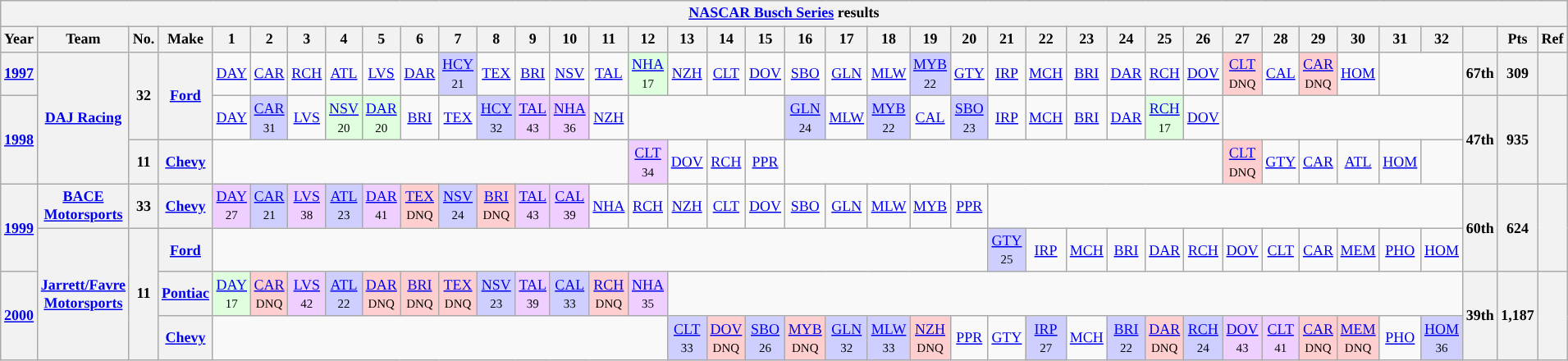<table class="wikitable" style="text-align:center; font-size:75%">
<tr>
<th colspan=45><a href='#'>NASCAR Busch Series</a> results</th>
</tr>
<tr>
<th>Year</th>
<th>Team</th>
<th>No.</th>
<th>Make</th>
<th>1</th>
<th>2</th>
<th>3</th>
<th>4</th>
<th>5</th>
<th>6</th>
<th>7</th>
<th>8</th>
<th>9</th>
<th>10</th>
<th>11</th>
<th>12</th>
<th>13</th>
<th>14</th>
<th>15</th>
<th>16</th>
<th>17</th>
<th>18</th>
<th>19</th>
<th>20</th>
<th>21</th>
<th>22</th>
<th>23</th>
<th>24</th>
<th>25</th>
<th>26</th>
<th>27</th>
<th>28</th>
<th>29</th>
<th>30</th>
<th>31</th>
<th>32</th>
<th></th>
<th>Pts</th>
<th>Ref</th>
</tr>
<tr>
<th><a href='#'>1997</a></th>
<th rowspan=3><a href='#'>DAJ Racing</a></th>
<th rowspan=2>32</th>
<th rowspan=2><a href='#'>Ford</a></th>
<td><a href='#'>DAY</a></td>
<td><a href='#'>CAR</a></td>
<td><a href='#'>RCH</a></td>
<td><a href='#'>ATL</a></td>
<td><a href='#'>LVS</a></td>
<td><a href='#'>DAR</a></td>
<td style="background:#CFCFFF;"><a href='#'>HCY</a><br><small>21</small></td>
<td><a href='#'>TEX</a></td>
<td><a href='#'>BRI</a></td>
<td><a href='#'>NSV</a></td>
<td><a href='#'>TAL</a></td>
<td style="background:#DFFFDF;"><a href='#'>NHA</a><br><small>17</small></td>
<td><a href='#'>NZH</a></td>
<td><a href='#'>CLT</a></td>
<td><a href='#'>DOV</a></td>
<td><a href='#'>SBO</a></td>
<td><a href='#'>GLN</a></td>
<td><a href='#'>MLW</a></td>
<td style="background:#CFCFFF;"><a href='#'>MYB</a><br><small>22</small></td>
<td><a href='#'>GTY</a></td>
<td><a href='#'>IRP</a></td>
<td><a href='#'>MCH</a></td>
<td><a href='#'>BRI</a></td>
<td><a href='#'>DAR</a></td>
<td><a href='#'>RCH</a></td>
<td><a href='#'>DOV</a></td>
<td style="background:#FFCFCF;"><a href='#'>CLT</a><br><small>DNQ</small></td>
<td><a href='#'>CAL</a></td>
<td style="background:#FFCFCF;"><a href='#'>CAR</a><br><small>DNQ</small></td>
<td><a href='#'>HOM</a></td>
<td colspan=2></td>
<th>67th</th>
<th>309</th>
<th></th>
</tr>
<tr>
<th rowspan=2><a href='#'>1998</a></th>
<td><a href='#'>DAY</a></td>
<td style="background:#CFCFFF;"><a href='#'>CAR</a><br><small>31</small></td>
<td><a href='#'>LVS</a></td>
<td style="background:#DFFFDF;"><a href='#'>NSV</a><br><small>20</small></td>
<td style="background:#DFFFDF;"><a href='#'>DAR</a><br><small>20</small></td>
<td><a href='#'>BRI</a></td>
<td><a href='#'>TEX</a></td>
<td style="background:#CFCFFF;"><a href='#'>HCY</a><br><small>32</small></td>
<td style="background:#EFCFFF;"><a href='#'>TAL</a><br><small>43</small></td>
<td style="background:#EFCFFF;"><a href='#'>NHA</a><br><small>36</small></td>
<td><a href='#'>NZH</a></td>
<td colspan=4></td>
<td style="background:#CFCFFF;"><a href='#'>GLN</a><br><small>24</small></td>
<td><a href='#'>MLW</a></td>
<td style="background:#CFCFFF;"><a href='#'>MYB</a><br><small>22</small></td>
<td><a href='#'>CAL</a></td>
<td style="background:#CFCFFF;"><a href='#'>SBO</a><br><small>23</small></td>
<td><a href='#'>IRP</a></td>
<td><a href='#'>MCH</a></td>
<td><a href='#'>BRI</a></td>
<td><a href='#'>DAR</a></td>
<td style="background:#DFFFDF;"><a href='#'>RCH</a><br><small>17</small></td>
<td><a href='#'>DOV</a></td>
<td colspan=6></td>
<th rowspan=2>47th</th>
<th rowspan=2>935</th>
<th rowspan=2></th>
</tr>
<tr>
<th>11</th>
<th><a href='#'>Chevy</a></th>
<td colspan=11></td>
<td style="background:#EFCFFF;"><a href='#'>CLT</a><br><small>34</small></td>
<td><a href='#'>DOV</a></td>
<td><a href='#'>RCH</a></td>
<td><a href='#'>PPR</a></td>
<td colspan=11></td>
<td style="background:#FFCFCF;"><a href='#'>CLT</a><br><small>DNQ</small></td>
<td><a href='#'>GTY</a></td>
<td><a href='#'>CAR</a></td>
<td><a href='#'>ATL</a></td>
<td><a href='#'>HOM</a></td>
<td></td>
</tr>
<tr>
<th rowspan=2><a href='#'>1999</a></th>
<th><a href='#'>BACE Motorsports</a></th>
<th>33</th>
<th><a href='#'>Chevy</a></th>
<td style="background:#EFCFFF;"><a href='#'>DAY</a><br><small>27</small></td>
<td style='background:#CFCFFF;"'><a href='#'>CAR</a><br><small>21</small></td>
<td style="background:#EFCFFF;"><a href='#'>LVS</a><br><small>38</small></td>
<td style="background:#CFCFFF;"><a href='#'>ATL</a><br><small>23</small></td>
<td style="background:#EFCFFF;"><a href='#'>DAR</a><br><small>41</small></td>
<td style="background:#FFCFCF;"><a href='#'>TEX</a><br><small>DNQ</small></td>
<td style="background:#CFCFFF;"><a href='#'>NSV</a><br><small>24</small></td>
<td style="background:#FFCFCF;"><a href='#'>BRI</a><br><small>DNQ</small></td>
<td style="background:#EFCFFF;"><a href='#'>TAL</a><br><small>43</small></td>
<td style="background:#EFCFFF;"><a href='#'>CAL</a><br><small>39</small></td>
<td><a href='#'>NHA</a></td>
<td><a href='#'>RCH</a></td>
<td><a href='#'>NZH</a></td>
<td><a href='#'>CLT</a></td>
<td><a href='#'>DOV</a></td>
<td><a href='#'>SBO</a></td>
<td><a href='#'>GLN</a></td>
<td><a href='#'>MLW</a></td>
<td><a href='#'>MYB</a></td>
<td><a href='#'>PPR</a></td>
<td colspan=12></td>
<th rowspan=2>60th</th>
<th rowspan=2>624</th>
<th rowspan=2></th>
</tr>
<tr>
<th rowspan=3><a href='#'>Jarrett/Favre Motorsports</a></th>
<th rowspan=3>11</th>
<th><a href='#'>Ford</a></th>
<td colspan=20></td>
<td style="background:#CFCFFF;"><a href='#'>GTY</a><br><small>25</small></td>
<td><a href='#'>IRP</a></td>
<td><a href='#'>MCH</a></td>
<td><a href='#'>BRI</a></td>
<td><a href='#'>DAR</a></td>
<td><a href='#'>RCH</a></td>
<td><a href='#'>DOV</a></td>
<td><a href='#'>CLT</a></td>
<td><a href='#'>CAR</a></td>
<td><a href='#'>MEM</a></td>
<td><a href='#'>PHO</a></td>
<td><a href='#'>HOM</a></td>
</tr>
<tr>
<th rowspan=2><a href='#'>2000</a></th>
<th><a href='#'>Pontiac</a></th>
<td style="background:#DFFFDF;"><a href='#'>DAY</a><br><small>17</small></td>
<td style="background:#FFCFCF;"><a href='#'>CAR</a><br><small>DNQ</small></td>
<td style="background:#EFCFFF;"><a href='#'>LVS</a><br><small>42</small></td>
<td style="background:#CFCFFF;"><a href='#'>ATL</a><br><small>22</small></td>
<td style="background:#FFCFCF;"><a href='#'>DAR</a><br><small>DNQ</small></td>
<td style="background:#FFCFCF;"><a href='#'>BRI</a><br><small>DNQ</small></td>
<td style="background:#FFCFCF;"><a href='#'>TEX</a><br><small>DNQ</small></td>
<td style="background:#CFCFFF;"><a href='#'>NSV</a><br><small>23</small></td>
<td style="background:#EFCFFF;"><a href='#'>TAL</a><br><small>39</small></td>
<td style="background:#CFCFFF;"><a href='#'>CAL</a><br><small>33</small></td>
<td style="background:#FFCFCF;"><a href='#'>RCH</a><br><small>DNQ</small></td>
<td style="background:#EFCFFF;"><a href='#'>NHA</a><br><small>35</small></td>
<td colspan=20></td>
<th rowspan=2>39th</th>
<th rowspan=2>1,187</th>
<th rowspan=2></th>
</tr>
<tr>
<th><a href='#'>Chevy</a></th>
<td colspan=12></td>
<td style="background:#CFCFFF;"><a href='#'>CLT</a><br><small>33</small></td>
<td style="background:#FFCFCF;"><a href='#'>DOV</a><br><small>DNQ</small></td>
<td style="background:#CFCFFF;"><a href='#'>SBO</a><br><small>26</small></td>
<td style="background:#FFCFCF;"><a href='#'>MYB</a><br><small>DNQ</small></td>
<td style="background:#CFCFFF;"><a href='#'>GLN</a><br><small>32</small></td>
<td style="background:#CFCFFF;"><a href='#'>MLW</a><br><small>33</small></td>
<td style="background:#FFCFCF;"><a href='#'>NZH</a><br><small>DNQ</small></td>
<td><a href='#'>PPR</a></td>
<td><a href='#'>GTY</a></td>
<td style="background:#CFCFFF;"><a href='#'>IRP</a><br><small>27</small></td>
<td><a href='#'>MCH</a></td>
<td style="background:#CFCFFF;"><a href='#'>BRI</a><br><small>22</small></td>
<td style="background:#FFCFCF;"><a href='#'>DAR</a><br><small>DNQ</small></td>
<td style="background:#CFCFFF;"><a href='#'>RCH</a><br><small>24</small></td>
<td style="background:#EFCFFF;"><a href='#'>DOV</a><br><small>43</small></td>
<td style="background:#EFCFFF;"><a href='#'>CLT</a><br><small>41</small></td>
<td style="background:#FFCFCF;"><a href='#'>CAR</a><br><small>DNQ</small></td>
<td style="background:#FFCFCF;"><a href='#'>MEM</a><br><small>DNQ</small></td>
<td><a href='#'>PHO</a></td>
<td style="background:#CFCFFF;"><a href='#'>HOM</a><br><small>36</small></td>
</tr>
</table>
